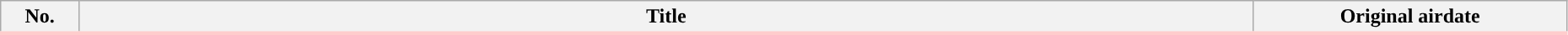<table class="wikitable" width="98%">
<tr style="border-bottom:3px solid #FCC;”">
<th width="5%">No.</th>
<th>Title</th>
<th width="20%">Original airdate<br>


</th>
</tr>
</table>
